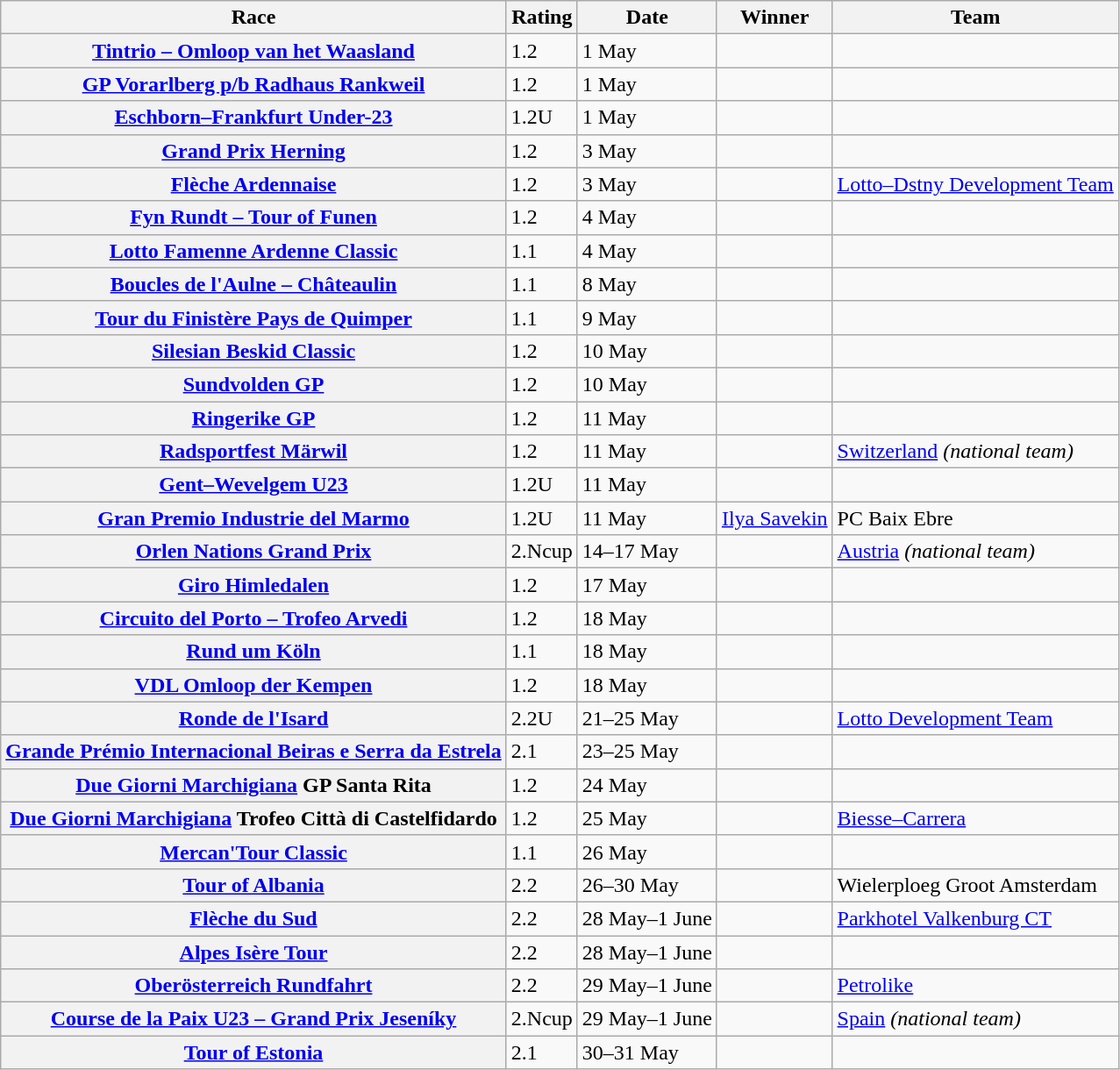<table class="wikitable plainrowheaders">
<tr>
<th scope="col">Race</th>
<th scope="col">Rating</th>
<th scope="col">Date</th>
<th scope="col">Winner</th>
<th scope="col">Team</th>
</tr>
<tr>
<th scope="row"> <a href='#'>Tintrio – Omloop van het Waasland</a></th>
<td>1.2</td>
<td>1 May</td>
<td></td>
<td></td>
</tr>
<tr>
<th scope="row"> <a href='#'>GP Vorarlberg p/b Radhaus Rankweil</a></th>
<td>1.2</td>
<td>1 May</td>
<td></td>
<td></td>
</tr>
<tr>
<th scope="row"> <a href='#'>Eschborn–Frankfurt Under-23</a></th>
<td>1.2U</td>
<td>1 May</td>
<td></td>
<td></td>
</tr>
<tr>
<th scope="row"> <a href='#'>Grand Prix Herning</a></th>
<td>1.2</td>
<td>3 May</td>
<td></td>
<td></td>
</tr>
<tr>
<th scope="row"> <a href='#'>Flèche Ardennaise</a></th>
<td>1.2</td>
<td>3 May</td>
<td></td>
<td><a href='#'>Lotto–Dstny Development Team</a></td>
</tr>
<tr>
<th scope="row"> <a href='#'>Fyn Rundt – Tour of Funen</a></th>
<td>1.2</td>
<td>4 May</td>
<td></td>
<td></td>
</tr>
<tr>
<th scope="row"> <a href='#'>Lotto Famenne Ardenne Classic</a></th>
<td>1.1</td>
<td>4 May</td>
<td></td>
<td></td>
</tr>
<tr>
<th scope="row"> <a href='#'>Boucles de l'Aulne – Châteaulin</a></th>
<td>1.1</td>
<td>8 May</td>
<td></td>
<td></td>
</tr>
<tr>
<th scope="row"> <a href='#'>Tour du Finistère Pays de Quimper</a></th>
<td>1.1</td>
<td>9 May</td>
<td></td>
<td></td>
</tr>
<tr>
<th scope="row"> <a href='#'>Silesian Beskid Classic</a></th>
<td>1.2</td>
<td>10 May</td>
<td></td>
<td></td>
</tr>
<tr>
<th scope="row"> <a href='#'>Sundvolden GP</a></th>
<td>1.2</td>
<td>10 May</td>
<td></td>
<td></td>
</tr>
<tr>
<th scope="row"> <a href='#'>Ringerike GP</a></th>
<td>1.2</td>
<td>11 May</td>
<td></td>
<td></td>
</tr>
<tr>
<th scope="row"> <a href='#'>Radsportfest Märwil</a></th>
<td>1.2</td>
<td>11 May</td>
<td></td>
<td><a href='#'>Switzerland</a> <em>(national team)</em></td>
</tr>
<tr>
<th scope="row"> <a href='#'>Gent–Wevelgem U23</a></th>
<td>1.2U</td>
<td>11 May</td>
<td></td>
<td></td>
</tr>
<tr>
<th scope="row"> <a href='#'>Gran Premio Industrie del Marmo</a></th>
<td>1.2U</td>
<td>11 May</td>
<td> <a href='#'>Ilya Savekin</a></td>
<td>PC Baix Ebre</td>
</tr>
<tr>
<th scope="row"> <a href='#'>Orlen Nations Grand Prix</a></th>
<td>2.Ncup</td>
<td>14–17 May</td>
<td></td>
<td><a href='#'>Austria</a> <em>(national team)</em></td>
</tr>
<tr>
<th scope="row"> <a href='#'>Giro Himledalen</a></th>
<td>1.2</td>
<td>17 May</td>
<td></td>
<td></td>
</tr>
<tr>
<th scope="row"> <a href='#'>Circuito del Porto – Trofeo Arvedi</a></th>
<td>1.2</td>
<td>18 May</td>
<td></td>
<td></td>
</tr>
<tr>
<th scope="row"> <a href='#'>Rund um Köln</a></th>
<td>1.1</td>
<td>18 May</td>
<td></td>
<td></td>
</tr>
<tr>
<th scope="row"> <a href='#'>VDL Omloop der Kempen</a></th>
<td>1.2</td>
<td>18 May</td>
<td></td>
<td></td>
</tr>
<tr>
<th scope="row"> <a href='#'>Ronde de l'Isard</a></th>
<td>2.2U</td>
<td>21–25 May</td>
<td></td>
<td><a href='#'>Lotto Development Team</a></td>
</tr>
<tr>
<th scope="row"> <a href='#'>Grande Prémio Internacional Beiras e Serra da Estrela</a></th>
<td>2.1</td>
<td>23–25 May</td>
<td></td>
<td></td>
</tr>
<tr>
<th scope="row"> <a href='#'>Due Giorni Marchigiana</a> GP Santa Rita</th>
<td>1.2</td>
<td>24 May</td>
<td></td>
<td></td>
</tr>
<tr>
<th scope="row"> <a href='#'>Due Giorni Marchigiana</a> Trofeo Città di Castelfidardo</th>
<td>1.2</td>
<td>25 May</td>
<td></td>
<td><a href='#'>Biesse–Carrera</a></td>
</tr>
<tr>
<th scope="row"> <a href='#'>Mercan'Tour Classic</a></th>
<td>1.1</td>
<td>26 May</td>
<td></td>
<td></td>
</tr>
<tr>
<th scope="row"> <a href='#'>Tour of Albania</a></th>
<td>2.2</td>
<td>26–30 May</td>
<td></td>
<td>Wielerploeg Groot Amsterdam</td>
</tr>
<tr>
<th scope="row"> <a href='#'>Flèche du Sud</a></th>
<td>2.2</td>
<td>28 May–1 June</td>
<td></td>
<td><a href='#'>Parkhotel Valkenburg CT</a></td>
</tr>
<tr>
<th scope="row"> <a href='#'>Alpes Isère Tour</a></th>
<td>2.2</td>
<td>28 May–1 June</td>
<td></td>
<td></td>
</tr>
<tr>
<th scope="row"> <a href='#'>Oberösterreich Rundfahrt</a></th>
<td>2.2</td>
<td>29 May–1 June</td>
<td></td>
<td><a href='#'>Petrolike</a></td>
</tr>
<tr>
<th scope="row"> <a href='#'>Course de la Paix U23 – Grand Prix Jeseníky</a></th>
<td>2.Ncup</td>
<td>29 May–1 June</td>
<td></td>
<td><a href='#'>Spain</a> <em>(national team)</em></td>
</tr>
<tr>
<th scope="row"> <a href='#'>Tour of Estonia</a></th>
<td>2.1</td>
<td>30–31 May</td>
<td></td>
<td></td>
</tr>
</table>
